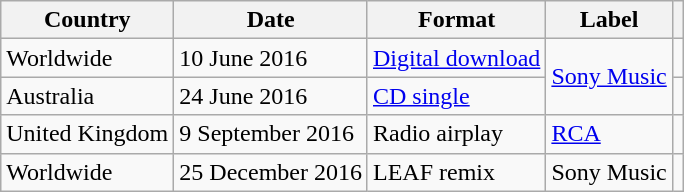<table class="wikitable sortable plainrowheaders">
<tr>
<th scope="col">Country</th>
<th scope="col">Date</th>
<th scope="col">Format</th>
<th scope="col">Label</th>
<th scope="col"></th>
</tr>
<tr>
<td>Worldwide</td>
<td>10 June 2016</td>
<td><a href='#'>Digital download</a></td>
<td rowspan="2"><a href='#'>Sony Music</a></td>
<td></td>
</tr>
<tr>
<td>Australia</td>
<td>24 June 2016</td>
<td><a href='#'>CD single</a></td>
<td></td>
</tr>
<tr>
<td>United Kingdom</td>
<td>9 September 2016</td>
<td>Radio airplay</td>
<td><a href='#'>RCA</a></td>
<td></td>
</tr>
<tr>
<td>Worldwide</td>
<td>25 December 2016</td>
<td>LEAF remix</td>
<td>Sony Music</td>
<td></td>
</tr>
</table>
